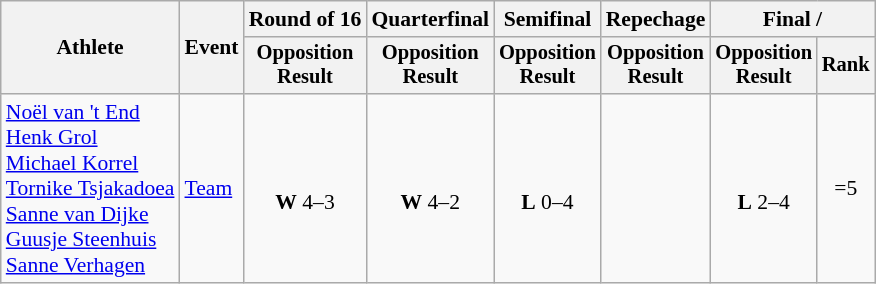<table class="wikitable" style="font-size:90%">
<tr>
<th rowspan="2">Athlete</th>
<th rowspan="2">Event</th>
<th>Round of 16</th>
<th>Quarterfinal</th>
<th>Semifinal</th>
<th>Repechage</th>
<th colspan=2>Final / </th>
</tr>
<tr style="font-size:95%">
<th>Opposition<br>Result</th>
<th>Opposition<br>Result</th>
<th>Opposition<br>Result</th>
<th>Opposition<br>Result</th>
<th>Opposition<br>Result</th>
<th>Rank</th>
</tr>
<tr align=center>
<td align=left><a href='#'>Noël van 't End</a><br><a href='#'>Henk Grol</a><br><a href='#'>Michael Korrel</a><br><a href='#'>Tornike Tsjakadoea</a><br><a href='#'>Sanne van Dijke</a><br><a href='#'>Guusje Steenhuis</a><br><a href='#'>Sanne Verhagen</a></td>
<td align=left><a href='#'>Team</a></td>
<td><br><strong>W</strong> 4–3</td>
<td><br><strong>W</strong> 4–2</td>
<td><br><strong>L</strong> 0–4</td>
<td></td>
<td><br><strong>L</strong> 2–4</td>
<td>=5</td>
</tr>
</table>
